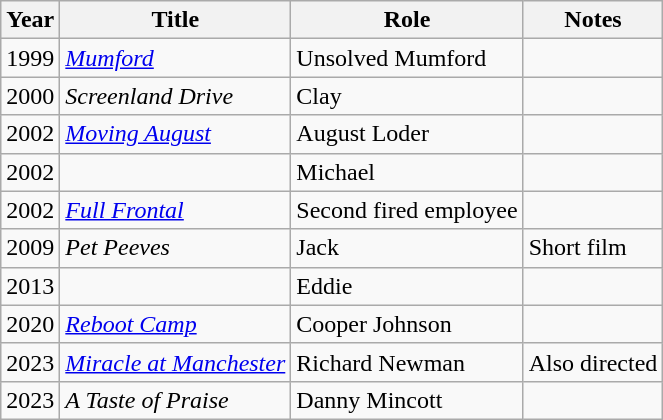<table class="wikitable sortable">
<tr>
<th>Year</th>
<th>Title</th>
<th>Role</th>
<th class="unsortable">Notes</th>
</tr>
<tr>
<td>1999</td>
<td><em><a href='#'>Mumford</a></em></td>
<td>Unsolved Mumford</td>
<td></td>
</tr>
<tr>
<td>2000</td>
<td><em>Screenland Drive</em></td>
<td>Clay</td>
<td></td>
</tr>
<tr>
<td>2002</td>
<td><em><a href='#'>Moving August</a></em></td>
<td>August Loder</td>
<td></td>
</tr>
<tr>
<td>2002</td>
<td><em></em></td>
<td>Michael</td>
<td></td>
</tr>
<tr>
<td>2002</td>
<td><em><a href='#'>Full Frontal</a></em></td>
<td>Second fired employee</td>
<td></td>
</tr>
<tr>
<td>2009</td>
<td><em>Pet Peeves</em></td>
<td>Jack</td>
<td>Short film</td>
</tr>
<tr>
<td>2013</td>
<td><em></em></td>
<td>Eddie</td>
<td></td>
</tr>
<tr>
<td>2020</td>
<td><em><a href='#'>Reboot Camp</a></em></td>
<td>Cooper Johnson</td>
<td></td>
</tr>
<tr>
<td>2023</td>
<td><em><a href='#'>Miracle at Manchester</a></em></td>
<td>Richard Newman</td>
<td>Also directed</td>
</tr>
<tr>
<td>2023</td>
<td><em>A Taste of Praise</em></td>
<td>Danny Mincott</td>
<td></td>
</tr>
</table>
